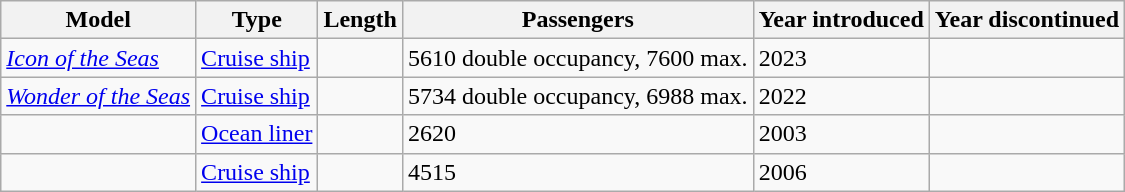<table class="wikitable sortable">
<tr>
<th>Model</th>
<th>Type</th>
<th>Length</th>
<th>Passengers</th>
<th>Year introduced</th>
<th>Year discontinued</th>
</tr>
<tr>
<td><em><a href='#'>Icon of the Seas</a></em></td>
<td><a href='#'>Cruise ship</a></td>
<td></td>
<td>5610 double occupancy, 7600 max.</td>
<td>2023</td>
<td></td>
</tr>
<tr>
<td><em><a href='#'>Wonder of the Seas</a></em></td>
<td><a href='#'>Cruise ship</a></td>
<td></td>
<td>5734 double occupancy,  6988 max.</td>
<td>2022</td>
<td></td>
</tr>
<tr>
<td></td>
<td><a href='#'>Ocean liner</a></td>
<td></td>
<td>2620</td>
<td>2003</td>
<td></td>
</tr>
<tr>
<td></td>
<td><a href='#'>Cruise ship</a></td>
<td></td>
<td>4515</td>
<td>2006</td>
<td></td>
</tr>
</table>
